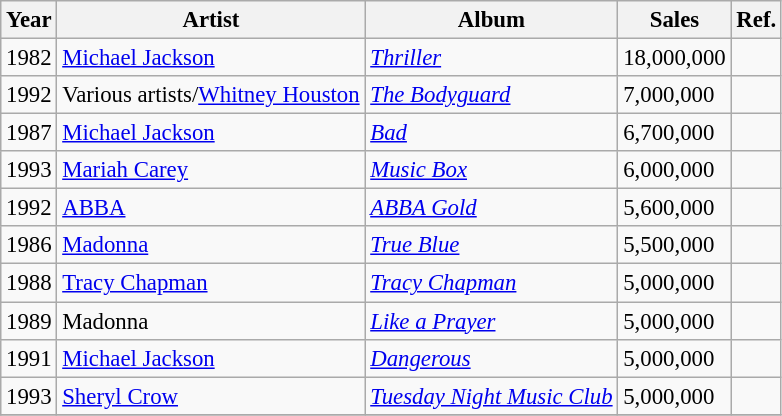<table class="wikitable sortabe" width="" style="font-size: 0.95em">
<tr>
<th><strong>Year</strong></th>
<th><strong>Artist</strong></th>
<th><strong>Album</strong></th>
<th><strong>Sales</strong></th>
<th><strong>Ref.</strong></th>
</tr>
<tr>
<td>1982</td>
<td><a href='#'>Michael Jackson</a></td>
<td><em><a href='#'>Thriller</a></em></td>
<td>18,000,000</td>
<td></td>
</tr>
<tr>
<td>1992</td>
<td>Various artists/<a href='#'>Whitney Houston</a></td>
<td><em><a href='#'>The Bodyguard</a></em></td>
<td>7,000,000</td>
<td></td>
</tr>
<tr>
<td>1987</td>
<td><a href='#'>Michael Jackson</a></td>
<td><em><a href='#'>Bad</a></em></td>
<td>6,700,000</td>
<td></td>
</tr>
<tr>
<td>1993</td>
<td><a href='#'>Mariah Carey</a></td>
<td><em><a href='#'>Music Box</a></em></td>
<td>6,000,000</td>
<td></td>
</tr>
<tr>
<td>1992</td>
<td><a href='#'>ABBA</a></td>
<td><em><a href='#'>ABBA Gold</a></em></td>
<td>5,600,000</td>
<td></td>
</tr>
<tr>
<td>1986</td>
<td><a href='#'>Madonna</a></td>
<td><em><a href='#'>True Blue</a></em></td>
<td>5,500,000</td>
<td></td>
</tr>
<tr>
<td>1988</td>
<td><a href='#'>Tracy Chapman</a></td>
<td><em><a href='#'>Tracy Chapman</a></em></td>
<td>5,000,000</td>
<td></td>
</tr>
<tr>
<td>1989</td>
<td>Madonna</td>
<td><em><a href='#'>Like a Prayer</a></em></td>
<td>5,000,000</td>
<td></td>
</tr>
<tr>
<td>1991</td>
<td><a href='#'>Michael Jackson</a></td>
<td><em><a href='#'>Dangerous</a></em></td>
<td>5,000,000</td>
<td></td>
</tr>
<tr>
<td>1993</td>
<td><a href='#'>Sheryl Crow</a></td>
<td><em><a href='#'>Tuesday Night Music Club</a></em></td>
<td>5,000,000</td>
<td></td>
</tr>
<tr>
</tr>
</table>
